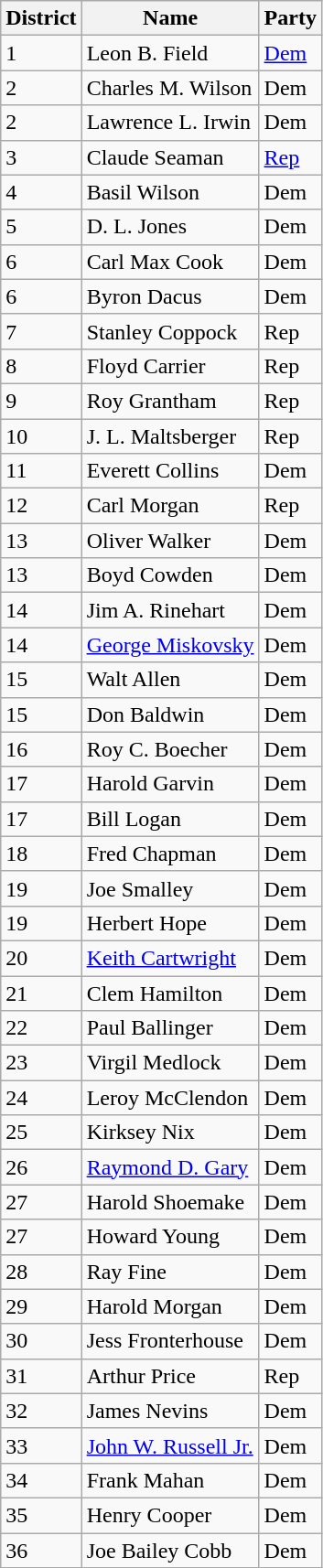<table class="wikitable sortable">
<tr>
<th>District</th>
<th>Name</th>
<th>Party</th>
</tr>
<tr>
<td>1</td>
<td>Leon B. Field</td>
<td><a href='#'>Dem</a></td>
</tr>
<tr>
<td>2</td>
<td>Charles M. Wilson</td>
<td>Dem</td>
</tr>
<tr>
<td>2</td>
<td>Lawrence L. Irwin</td>
<td>Dem</td>
</tr>
<tr>
<td>3</td>
<td>Claude Seaman</td>
<td><a href='#'>Rep</a></td>
</tr>
<tr>
<td>4</td>
<td>Basil Wilson</td>
<td>Dem</td>
</tr>
<tr>
<td>5</td>
<td>D. L. Jones</td>
<td>Dem</td>
</tr>
<tr>
<td>6</td>
<td>Carl Max Cook</td>
<td>Dem</td>
</tr>
<tr>
<td>6</td>
<td>Byron Dacus</td>
<td>Dem</td>
</tr>
<tr>
<td>7</td>
<td>Stanley Coppock</td>
<td>Rep</td>
</tr>
<tr>
<td>8</td>
<td>Floyd Carrier</td>
<td>Rep</td>
</tr>
<tr>
<td>9</td>
<td>Roy Grantham</td>
<td>Rep</td>
</tr>
<tr>
<td>10</td>
<td>J. L. Maltsberger</td>
<td>Rep</td>
</tr>
<tr>
<td>11</td>
<td>Everett Collins</td>
<td>Dem</td>
</tr>
<tr>
<td>12</td>
<td>Carl Morgan</td>
<td>Rep</td>
</tr>
<tr>
<td>13</td>
<td>Oliver Walker</td>
<td>Dem</td>
</tr>
<tr>
<td>13</td>
<td>Boyd Cowden</td>
<td>Dem</td>
</tr>
<tr>
<td>14</td>
<td>Jim A. Rinehart</td>
<td>Dem</td>
</tr>
<tr>
<td>14</td>
<td><a href='#'>George Miskovsky</a></td>
<td>Dem</td>
</tr>
<tr>
<td>15</td>
<td>Walt Allen</td>
<td>Dem</td>
</tr>
<tr>
<td>15</td>
<td>Don Baldwin</td>
<td>Dem</td>
</tr>
<tr>
<td>16</td>
<td>Roy C. Boecher</td>
<td>Dem</td>
</tr>
<tr>
<td>17</td>
<td>Harold Garvin</td>
<td>Dem</td>
</tr>
<tr>
<td>17</td>
<td>Bill Logan</td>
<td>Dem</td>
</tr>
<tr>
<td>18</td>
<td>Fred Chapman</td>
<td>Dem</td>
</tr>
<tr>
<td>19</td>
<td>Joe Smalley</td>
<td>Dem</td>
</tr>
<tr>
<td>19</td>
<td>Herbert Hope</td>
<td>Dem</td>
</tr>
<tr>
<td>20</td>
<td><a href='#'>Keith Cartwright</a></td>
<td>Dem</td>
</tr>
<tr>
<td>21</td>
<td>Clem Hamilton</td>
<td>Dem</td>
</tr>
<tr>
<td>22</td>
<td>Paul Ballinger</td>
<td>Dem</td>
</tr>
<tr>
<td>23</td>
<td>Virgil Medlock</td>
<td>Dem</td>
</tr>
<tr>
<td>24</td>
<td>Leroy McClendon</td>
<td>Dem</td>
</tr>
<tr>
<td>25</td>
<td>Kirksey Nix</td>
<td>Dem</td>
</tr>
<tr>
<td>26</td>
<td><a href='#'>Raymond D. Gary</a></td>
<td>Dem</td>
</tr>
<tr>
<td>27</td>
<td>Harold Shoemake</td>
<td>Dem</td>
</tr>
<tr>
<td>27</td>
<td>Howard Young</td>
<td>Dem</td>
</tr>
<tr>
<td>28</td>
<td>Ray Fine</td>
<td>Dem</td>
</tr>
<tr>
<td>29</td>
<td>Harold Morgan</td>
<td>Dem</td>
</tr>
<tr>
<td>30</td>
<td>Jess Fronterhouse</td>
<td>Dem</td>
</tr>
<tr>
<td>31</td>
<td>Arthur Price</td>
<td>Rep</td>
</tr>
<tr>
<td>32</td>
<td>James Nevins</td>
<td>Dem</td>
</tr>
<tr>
<td>33</td>
<td><a href='#'>John W. Russell Jr.</a></td>
<td>Dem</td>
</tr>
<tr>
<td>34</td>
<td>Frank Mahan</td>
<td>Dem</td>
</tr>
<tr>
<td>35</td>
<td>Henry Cooper</td>
<td>Dem</td>
</tr>
<tr>
<td>36</td>
<td>Joe Bailey Cobb</td>
<td>Dem</td>
</tr>
</table>
